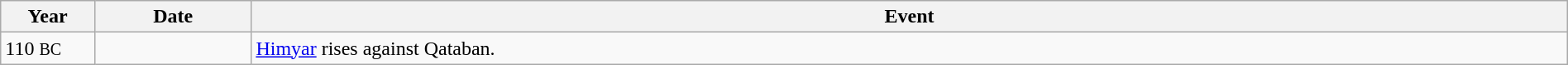<table class="wikitable" width="100%">
<tr>
<th style="width:6%">Year</th>
<th style="width:10%">Date</th>
<th>Event</th>
</tr>
<tr>
<td>110 <small>BC</small></td>
<td></td>
<td><a href='#'>Himyar</a> rises against Qataban.</td>
</tr>
</table>
